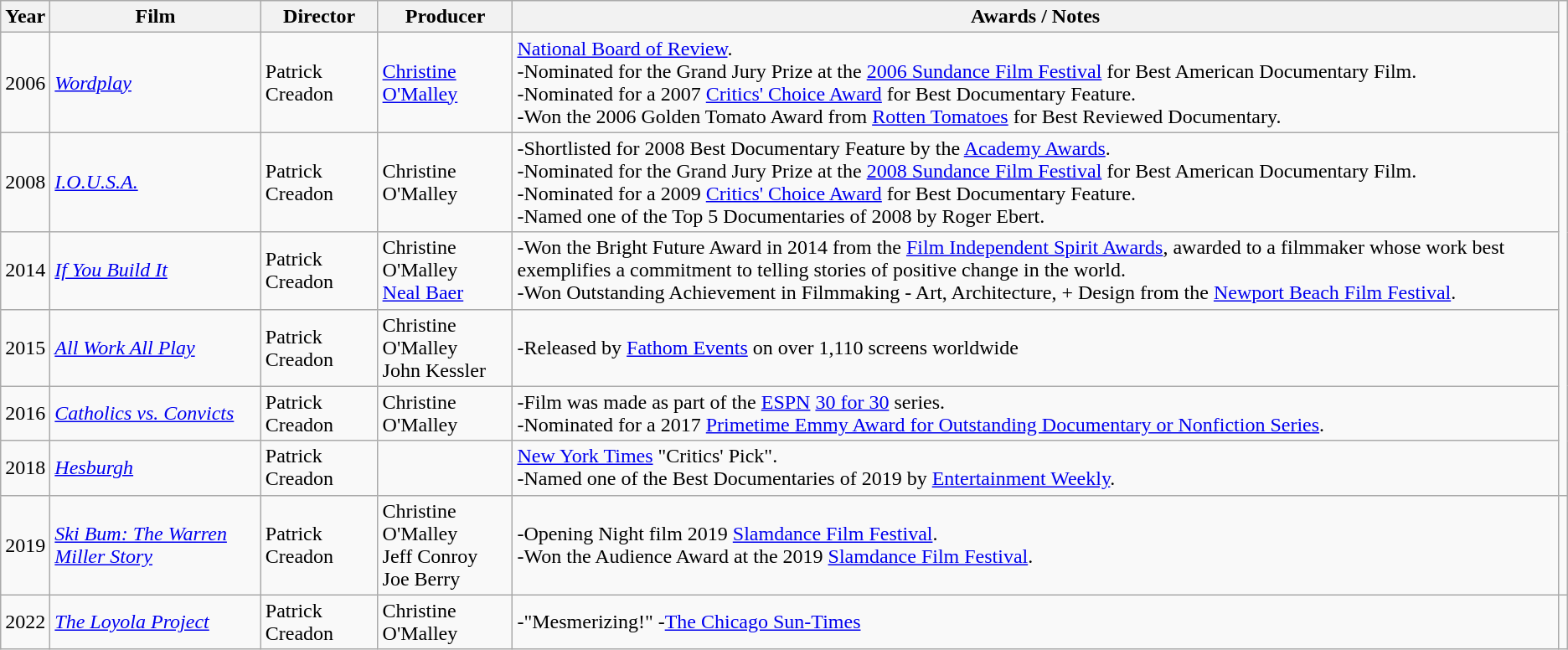<table class="wikitable">
<tr>
<th>Year</th>
<th>Film</th>
<th>Director</th>
<th>Producer</th>
<th>Awards / Notes</th>
</tr>
<tr>
<td>2006</td>
<td><em><a href='#'>Wordplay</a></em></td>
<td>Patrick Creadon</td>
<td><a href='#'>Christine O'Malley</a></td>
<td><a href='#'>National Board of Review</a>.<br>-Nominated for the Grand Jury Prize at the <a href='#'>2006 Sundance Film Festival</a> for Best American Documentary Film.<br>-Nominated for a 2007 <a href='#'>Critics' Choice Award</a> for Best Documentary Feature.<br>-Won the 2006 Golden Tomato Award from <a href='#'>Rotten Tomatoes</a> for Best Reviewed Documentary.</td>
</tr>
<tr>
<td>2008</td>
<td><em><a href='#'>I.O.U.S.A.</a></em></td>
<td>Patrick Creadon</td>
<td>Christine O'Malley</td>
<td>-Shortlisted for 2008 Best Documentary Feature by the <a href='#'>Academy Awards</a>.<br>-Nominated for the Grand Jury Prize at the <a href='#'>2008 Sundance Film Festival</a> for Best American Documentary Film.<br>-Nominated for a 2009 <a href='#'>Critics' Choice Award</a> for Best Documentary Feature.<br>-Named one of the Top 5 Documentaries of 2008 by Roger Ebert.</td>
</tr>
<tr>
<td>2014</td>
<td><em><a href='#'>If You Build It</a></em></td>
<td>Patrick Creadon</td>
<td>Christine O'Malley<br><a href='#'>Neal Baer</a></td>
<td>-Won the Bright Future Award in 2014 from the <a href='#'>Film Independent Spirit Awards</a>, awarded to a filmmaker whose work best exemplifies a commitment to telling stories of positive change in the world.<br>-Won Outstanding Achievement in Filmmaking - Art, Architecture, + Design from the <a href='#'>Newport Beach Film Festival</a>.</td>
</tr>
<tr>
<td>2015</td>
<td><em><a href='#'>All Work All Play</a></em></td>
<td>Patrick Creadon</td>
<td>Christine O'Malley<br>John Kessler</td>
<td>-Released by <a href='#'>Fathom Events</a> on over 1,110 screens worldwide</td>
</tr>
<tr>
<td>2016</td>
<td><em><a href='#'>Catholics vs. Convicts</a></em></td>
<td>Patrick Creadon</td>
<td>Christine O'Malley</td>
<td>-Film was made as part of the <a href='#'>ESPN</a> <a href='#'>30 for 30</a> series.<br>-Nominated for a 2017 <a href='#'>Primetime Emmy Award for Outstanding Documentary or Nonfiction Series</a>.</td>
</tr>
<tr>
<td>2018</td>
<td><em><a href='#'>Hesburgh</a></em></td>
<td>Patrick Creadon</td>
<td></td>
<td><a href='#'>New York Times</a> "Critics' Pick".<br>-Named one of the Best Documentaries of 2019 by <a href='#'>Entertainment Weekly</a>.</td>
</tr>
<tr>
<td>2019</td>
<td><em><a href='#'>Ski Bum: The Warren Miller Story</a></em></td>
<td>Patrick Creadon</td>
<td>Christine O'Malley<br>Jeff Conroy<br>Joe Berry</td>
<td>-Opening Night film 2019 <a href='#'>Slamdance Film Festival</a>.<br>-Won the Audience Award at the 2019 <a href='#'>Slamdance Film Festival</a>.</td>
<td></td>
</tr>
<tr>
<td>2022</td>
<td><em><a href='#'>The Loyola Project</a></em></td>
<td>Patrick Creadon</td>
<td>Christine O'Malley</td>
<td>-"Mesmerizing!" -<a href='#'>The Chicago Sun-Times</a></td>
</tr>
</table>
